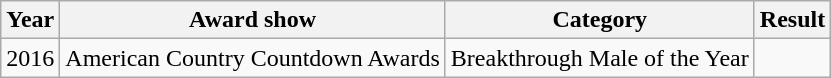<table class="wikitable">
<tr>
<th>Year</th>
<th>Award show</th>
<th>Category</th>
<th>Result</th>
</tr>
<tr>
<td>2016</td>
<td>American Country Countdown Awards</td>
<td>Breakthrough Male of the Year</td>
<td></td>
</tr>
</table>
